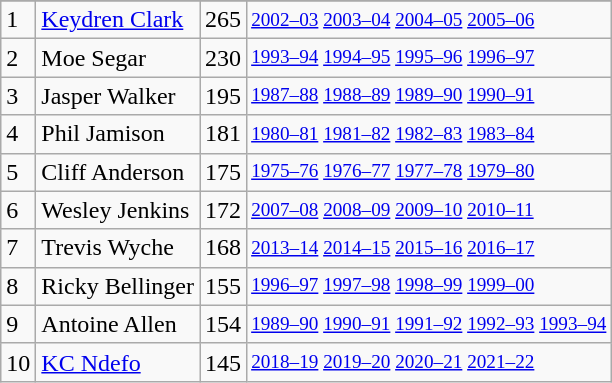<table class="wikitable">
<tr>
</tr>
<tr>
<td>1</td>
<td><a href='#'>Keydren Clark</a></td>
<td>265</td>
<td style="font-size:80%;"><a href='#'>2002–03</a> <a href='#'>2003–04</a> <a href='#'>2004–05</a> <a href='#'>2005–06</a></td>
</tr>
<tr>
<td>2</td>
<td>Moe Segar</td>
<td>230</td>
<td style="font-size:80%;"><a href='#'>1993–94</a> <a href='#'>1994–95</a> <a href='#'>1995–96</a> <a href='#'>1996–97</a></td>
</tr>
<tr>
<td>3</td>
<td>Jasper Walker</td>
<td>195</td>
<td style="font-size:80%;"><a href='#'>1987–88</a> <a href='#'>1988–89</a> <a href='#'>1989–90</a> <a href='#'>1990–91</a></td>
</tr>
<tr>
<td>4</td>
<td>Phil Jamison</td>
<td>181</td>
<td style="font-size:80%;"><a href='#'>1980–81</a> <a href='#'>1981–82</a> <a href='#'>1982–83</a> <a href='#'>1983–84</a></td>
</tr>
<tr>
<td>5</td>
<td>Cliff Anderson</td>
<td>175</td>
<td style="font-size:80%;"><a href='#'>1975–76</a> <a href='#'>1976–77</a> <a href='#'>1977–78</a> <a href='#'>1979–80</a></td>
</tr>
<tr>
<td>6</td>
<td>Wesley Jenkins</td>
<td>172</td>
<td style="font-size:80%;"><a href='#'>2007–08</a> <a href='#'>2008–09</a> <a href='#'>2009–10</a> <a href='#'>2010–11</a></td>
</tr>
<tr>
<td>7</td>
<td>Trevis Wyche</td>
<td>168</td>
<td style="font-size:80%;"><a href='#'>2013–14</a> <a href='#'>2014–15</a> <a href='#'>2015–16</a> <a href='#'>2016–17</a></td>
</tr>
<tr>
<td>8</td>
<td>Ricky Bellinger</td>
<td>155</td>
<td style="font-size:80%;"><a href='#'>1996–97</a> <a href='#'>1997–98</a> <a href='#'>1998–99</a> <a href='#'>1999–00</a></td>
</tr>
<tr>
<td>9</td>
<td>Antoine Allen</td>
<td>154</td>
<td style="font-size:80%;"><a href='#'>1989–90</a> <a href='#'>1990–91</a> <a href='#'>1991–92</a> <a href='#'>1992–93</a> <a href='#'>1993–94</a></td>
</tr>
<tr>
<td>10</td>
<td><a href='#'>KC Ndefo</a></td>
<td>145</td>
<td style="font-size:80%;"><a href='#'>2018–19</a> <a href='#'>2019–20</a> <a href='#'>2020–21</a> <a href='#'>2021–22</a></td>
</tr>
</table>
